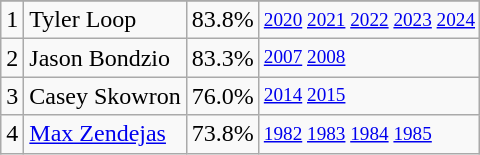<table class="wikitable">
<tr>
</tr>
<tr>
<td>1</td>
<td>Tyler Loop</td>
<td><abbr>83.8%</abbr></td>
<td style="font-size:80%;"><a href='#'>2020</a> <a href='#'>2021</a> <a href='#'>2022</a> <a href='#'>2023</a> <a href='#'>2024</a></td>
</tr>
<tr>
<td>2</td>
<td>Jason Bondzio</td>
<td><abbr>83.3%</abbr></td>
<td style="font-size:80%;"><a href='#'>2007</a> <a href='#'>2008</a></td>
</tr>
<tr>
<td>3</td>
<td>Casey Skowron</td>
<td><abbr>76.0%</abbr></td>
<td style="font-size:80%;"><a href='#'>2014</a> <a href='#'>2015</a></td>
</tr>
<tr>
<td>4</td>
<td><a href='#'>Max Zendejas</a></td>
<td><abbr>73.8%</abbr></td>
<td style="font-size:80%;"><a href='#'>1982</a> <a href='#'>1983</a> <a href='#'>1984</a> <a href='#'>1985</a></td>
</tr>
</table>
